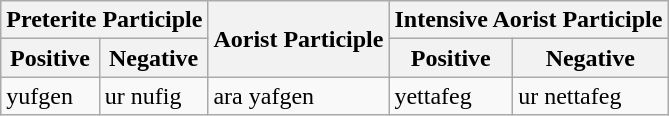<table class="wikitable">
<tr>
<th colspan=2>Preterite Participle</th>
<th rowspan=2>Aorist Participle</th>
<th colspan=2>Intensive Aorist Participle</th>
</tr>
<tr>
<th>Positive</th>
<th>Negative</th>
<th>Positive</th>
<th>Negative</th>
</tr>
<tr>
<td>yufgen</td>
<td>ur nufig</td>
<td>ara yafgen</td>
<td>yettafeg</td>
<td>ur nettafeg</td>
</tr>
</table>
